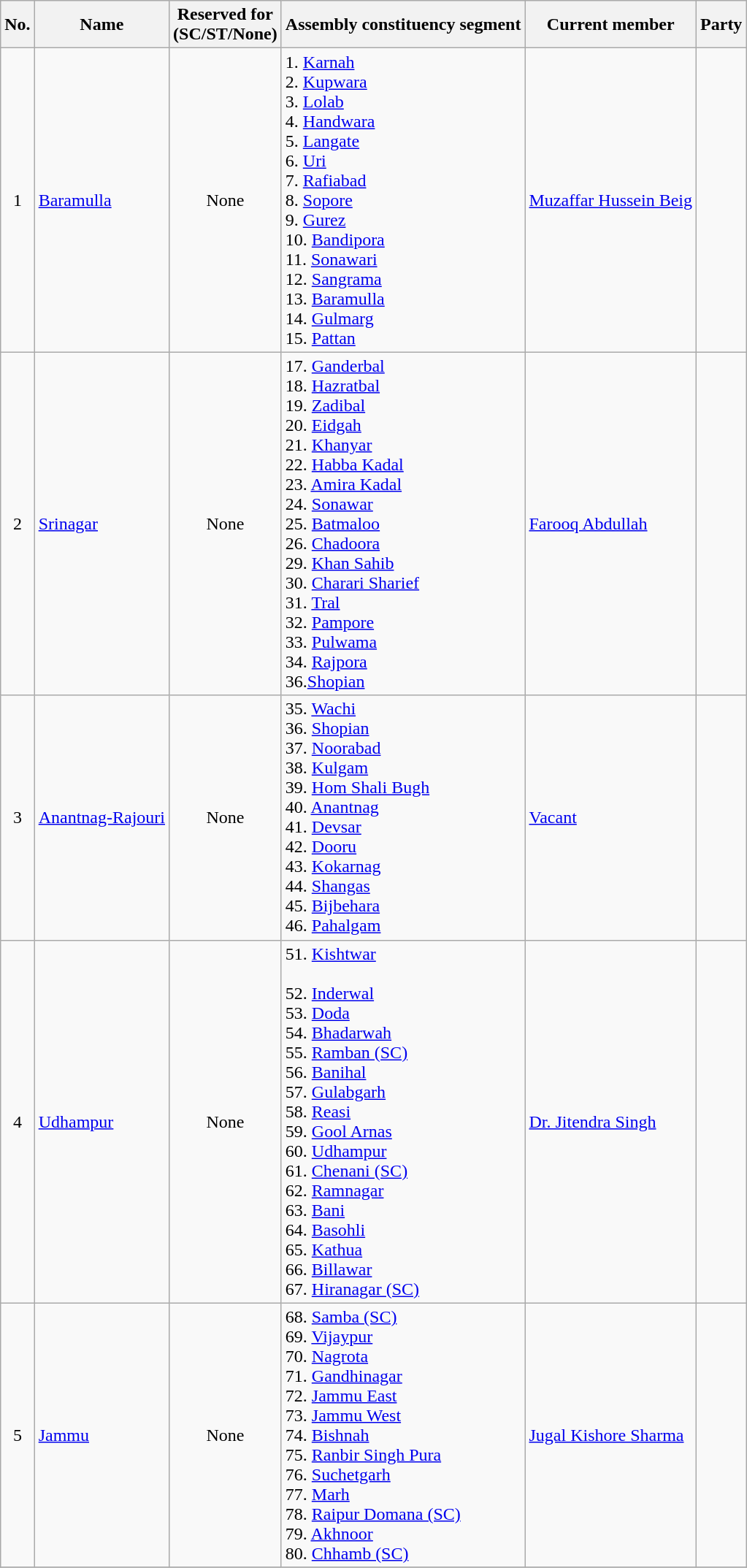<table class="wikitable sortable">
<tr>
<th>No.</th>
<th>Name</th>
<th>Reserved for <br> (SC/ST/None)</th>
<th>Assembly constituency segment</th>
<th>Current member</th>
<th colspan="2">Party</th>
</tr>
<tr>
<td align="center">1</td>
<td><a href='#'>Baramulla</a></td>
<td align="center">None</td>
<td>1. <a href='#'>Karnah</a><br> 2. <a href='#'>Kupwara</a> <br>3. <a href='#'>Lolab</a><br> 4. <a href='#'>Handwara</a> <br>5. <a href='#'>Langate</a> <br>6. <a href='#'>Uri</a> <br>7. <a href='#'>Rafiabad</a> <br>8. <a href='#'>Sopore</a> <br>9. <a href='#'>Gurez</a> <br>10. <a href='#'>Bandipora</a> <br>11. <a href='#'>Sonawari</a><br> 12. <a href='#'>Sangrama</a> <br>13. <a href='#'>Baramulla</a> <br>14. <a href='#'>Gulmarg</a> <br>15. <a href='#'>Pattan</a></td>
<td><a href='#'>Muzaffar Hussein Beig</a></td>
<td></td>
</tr>
<tr>
<td align="center">2</td>
<td><a href='#'>Srinagar</a></td>
<td align="center">None</td>
<td>17. <a href='#'>Ganderbal</a> <br>18. <a href='#'>Hazratbal</a> <br>19. <a href='#'>Zadibal</a> <br>20. <a href='#'>Eidgah</a> <br>21. <a href='#'>Khanyar</a><br> 22. <a href='#'>Habba Kadal</a> <br>23. <a href='#'>Amira Kadal</a> <br>24. <a href='#'>Sonawar</a><br> 25. <a href='#'>Batmaloo</a> <br>26. <a href='#'>Chadoora</a>  <br>29. <a href='#'>Khan Sahib</a> <br>30. <a href='#'>Charari Sharief</a> <br>31. <a href='#'>Tral</a> <br>32. <a href='#'>Pampore</a><br> 33. <a href='#'>Pulwama</a> <br>34. <a href='#'>Rajpora</a> <br>36.<a href='#'>Shopian</a></td>
<td><a href='#'>Farooq Abdullah</a></td>
<td></td>
</tr>
<tr>
<td align="center">3</td>
<td><a href='#'>Anantnag-Rajouri</a></td>
<td align="center">None</td>
<td>35. <a href='#'>Wachi</a> <br>36. <a href='#'>Shopian</a> <br>37. <a href='#'>Noorabad</a><br> 38. <a href='#'>Kulgam</a> <br>39. <a href='#'>Hom Shali Bugh</a> <br>40. <a href='#'>Anantnag</a> <br>41. <a href='#'>Devsar</a> <br>42. <a href='#'>Dooru</a> <br>43. <a href='#'>Kokarnag</a> <br>44. <a href='#'>Shangas</a> <br>45. <a href='#'>Bijbehara</a> <br>46. <a href='#'>Pahalgam</a></td>
<td><a href='#'>Vacant</a></td>
<td></td>
</tr>
<tr>
<td align="center">4</td>
<td><a href='#'>Udhampur</a></td>
<td align="center">None</td>
<td>51. <a href='#'>Kishtwar</a><br> <br>52. <a href='#'>Inderwal</a> <br>53. <a href='#'>Doda</a> <br>54. <a href='#'>Bhadarwah</a> <br>55. <a href='#'>Ramban (SC)</a> <br>56. <a href='#'>Banihal</a><br> 57. <a href='#'>Gulabgarh</a> <br>58. <a href='#'>Reasi</a><br> 59. <a href='#'>Gool Arnas</a> <br>60. <a href='#'>Udhampur</a> <br>61. <a href='#'>Chenani (SC)</a> <br>62. <a href='#'>Ramnagar</a> <br>63. <a href='#'>Bani</a> <br>64. <a href='#'>Basohli</a> <br>65. <a href='#'>Kathua</a> <br>66. <a href='#'>Billawar</a><br> 67. <a href='#'>Hiranagar (SC)</a></td>
<td><a href='#'>Dr. Jitendra Singh</a></td>
<td></td>
</tr>
<tr>
<td align="center">5</td>
<td><a href='#'>Jammu</a></td>
<td align="center">None</td>
<td>68. <a href='#'>Samba (SC)</a> <br>69. <a href='#'>Vijaypur</a><br> 70. <a href='#'>Nagrota</a> <br>71. <a href='#'>Gandhinagar</a> <br>72. <a href='#'>Jammu East</a> <br>73. <a href='#'>Jammu West</a> <br>74. <a href='#'>Bishnah</a> <br>75. <a href='#'>Ranbir Singh Pura</a> <br>76. <a href='#'>Suchetgarh</a> <br>77. <a href='#'>Marh</a> <br>78. <a href='#'>Raipur Domana (SC)</a> <br>79. <a href='#'>Akhnoor</a> <br>80. <a href='#'>Chhamb (SC)</a></td>
<td><a href='#'>Jugal Kishore Sharma</a></td>
<td></td>
</tr>
<tr>
</tr>
</table>
